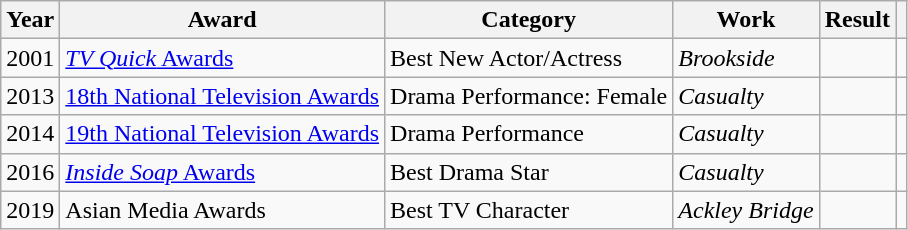<table class="wikitable sortable">
<tr>
<th>Year</th>
<th>Award</th>
<th>Category</th>
<th>Work</th>
<th>Result</th>
<th scope=col class=unsortable></th>
</tr>
<tr>
<td>2001</td>
<td><a href='#'><em>TV Quick</em> Awards</a></td>
<td>Best New Actor/Actress</td>
<td><em>Brookside</em></td>
<td></td>
<td align="center"></td>
</tr>
<tr>
<td>2013</td>
<td><a href='#'>18th National Television Awards</a></td>
<td>Drama Performance: Female</td>
<td><em>Casualty</em></td>
<td></td>
<td align="center"></td>
</tr>
<tr>
<td>2014</td>
<td><a href='#'>19th National Television Awards</a></td>
<td>Drama Performance</td>
<td><em>Casualty</em></td>
<td></td>
<td align="center"></td>
</tr>
<tr>
<td>2016</td>
<td><a href='#'><em>Inside Soap</em> Awards</a></td>
<td>Best Drama Star</td>
<td><em>Casualty</em></td>
<td></td>
<td align="center"></td>
</tr>
<tr>
<td>2019</td>
<td>Asian Media Awards</td>
<td>Best TV Character</td>
<td><em>Ackley Bridge</em></td>
<td></td>
<td align="center"></td>
</tr>
</table>
